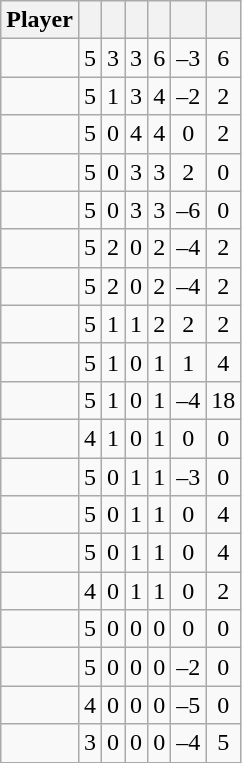<table class="wikitable sortable" style="text-align:center;">
<tr>
<th>Player</th>
<th></th>
<th></th>
<th></th>
<th></th>
<th data-sort-type="number"></th>
<th></th>
</tr>
<tr>
<td></td>
<td>5</td>
<td>3</td>
<td>3</td>
<td>6</td>
<td>–3</td>
<td>6</td>
</tr>
<tr>
<td></td>
<td>5</td>
<td>1</td>
<td>3</td>
<td>4</td>
<td>–2</td>
<td>2</td>
</tr>
<tr>
<td></td>
<td>5</td>
<td>0</td>
<td>4</td>
<td>4</td>
<td>0</td>
<td>2</td>
</tr>
<tr>
<td></td>
<td>5</td>
<td>0</td>
<td>3</td>
<td>3</td>
<td>2</td>
<td>0</td>
</tr>
<tr>
<td></td>
<td>5</td>
<td>0</td>
<td>3</td>
<td>3</td>
<td>–6</td>
<td>0</td>
</tr>
<tr>
<td></td>
<td>5</td>
<td>2</td>
<td>0</td>
<td>2</td>
<td>–4</td>
<td>2</td>
</tr>
<tr>
<td></td>
<td>5</td>
<td>2</td>
<td>0</td>
<td>2</td>
<td>–4</td>
<td>2</td>
</tr>
<tr>
<td></td>
<td>5</td>
<td>1</td>
<td>1</td>
<td>2</td>
<td>2</td>
<td>2</td>
</tr>
<tr>
<td></td>
<td>5</td>
<td>1</td>
<td>0</td>
<td>1</td>
<td>1</td>
<td>4</td>
</tr>
<tr>
<td></td>
<td>5</td>
<td>1</td>
<td>0</td>
<td>1</td>
<td>–4</td>
<td>18</td>
</tr>
<tr>
<td></td>
<td>4</td>
<td>1</td>
<td>0</td>
<td>1</td>
<td>0</td>
<td>0</td>
</tr>
<tr>
<td></td>
<td>5</td>
<td>0</td>
<td>1</td>
<td>1</td>
<td>–3</td>
<td>0</td>
</tr>
<tr>
<td></td>
<td>5</td>
<td>0</td>
<td>1</td>
<td>1</td>
<td>0</td>
<td>4</td>
</tr>
<tr>
<td></td>
<td>5</td>
<td>0</td>
<td>1</td>
<td>1</td>
<td>0</td>
<td>4</td>
</tr>
<tr>
<td></td>
<td>4</td>
<td>0</td>
<td>1</td>
<td>1</td>
<td>0</td>
<td>2</td>
</tr>
<tr>
<td></td>
<td>5</td>
<td>0</td>
<td>0</td>
<td>0</td>
<td>0</td>
<td>0</td>
</tr>
<tr>
<td></td>
<td>5</td>
<td>0</td>
<td>0</td>
<td>0</td>
<td>–2</td>
<td>0</td>
</tr>
<tr>
<td></td>
<td>4</td>
<td>0</td>
<td>0</td>
<td>0</td>
<td>–5</td>
<td>0</td>
</tr>
<tr>
<td></td>
<td>3</td>
<td>0</td>
<td>0</td>
<td>0</td>
<td>–4</td>
<td>5</td>
</tr>
</table>
